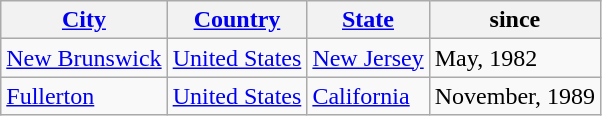<table class="wikitable">
<tr>
<th><a href='#'>City</a></th>
<th><a href='#'>Country</a></th>
<th><a href='#'>State</a></th>
<th>since</th>
</tr>
<tr>
<td> <a href='#'>New Brunswick</a></td>
<td><a href='#'>United States</a></td>
<td> <a href='#'>New Jersey</a></td>
<td>May, 1982</td>
</tr>
<tr>
<td> <a href='#'>Fullerton</a></td>
<td><a href='#'>United States</a></td>
<td> <a href='#'>California</a></td>
<td>November, 1989</td>
</tr>
</table>
